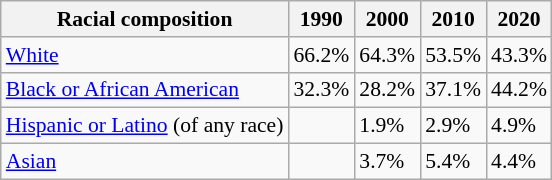<table class="wikitable sortable collapsible" style="font-size: 90%;">
<tr>
<th>Racial composition</th>
<th>1990</th>
<th>2000</th>
<th>2010</th>
<th>2020</th>
</tr>
<tr>
<td><a href='#'>White</a></td>
<td>66.2%</td>
<td>64.3%</td>
<td>53.5%</td>
<td>43.3%</td>
</tr>
<tr>
<td><a href='#'>Black or African American</a></td>
<td>32.3%</td>
<td>28.2%</td>
<td>37.1%</td>
<td>44.2%</td>
</tr>
<tr>
<td><a href='#'>Hispanic or Latino</a> (of any race)</td>
<td></td>
<td>1.9%</td>
<td>2.9%</td>
<td>4.9%</td>
</tr>
<tr>
<td><a href='#'>Asian</a></td>
<td></td>
<td>3.7%</td>
<td>5.4%</td>
<td>4.4%</td>
</tr>
</table>
